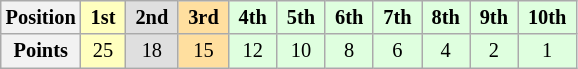<table class="wikitable" style="font-size: 85%; text-align:center">
<tr>
<th>Position</th>
<td style="background:#ffffbf"> <strong>1st</strong> </td>
<td style="background:#dfdfdf"> <strong>2nd</strong> </td>
<td style="background:#ffdf9f"> <strong>3rd</strong> </td>
<td style="background:#dfffdf"> <strong>4th</strong> </td>
<td style="background:#dfffdf"> <strong>5th</strong> </td>
<td style="background:#dfffdf"> <strong>6th</strong> </td>
<td style="background:#dfffdf"> <strong>7th</strong> </td>
<td style="background:#dfffdf"> <strong>8th</strong> </td>
<td style="background:#dfffdf"> <strong>9th</strong> </td>
<td style="background:#dfffdf"> <strong>10th</strong> </td>
</tr>
<tr>
<th>Points</th>
<td style="background:#ffffbf">25</td>
<td style="background:#dfdfdf">18</td>
<td style="background:#ffdf9f">15</td>
<td style="background:#dfffdf">12</td>
<td style="background:#dfffdf">10</td>
<td style="background:#dfffdf">8</td>
<td style="background:#dfffdf">6</td>
<td style="background:#dfffdf">4</td>
<td style="background:#dfffdf">2</td>
<td style="background:#dfffdf">1</td>
</tr>
</table>
